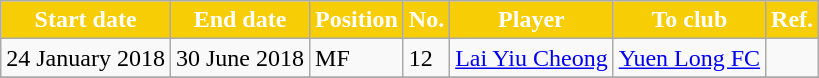<table class="wikitable sortable">
<tr>
<th style="background:#f7cd06; color:white;"><strong>Start date</strong></th>
<th style="background:#f7cd06; color:white;"><strong>End date</strong></th>
<th style="background:#f7cd06; color:white;"><strong>Position</strong></th>
<th style="background:#f7cd06; color:white;"><strong>No.</strong></th>
<th style="background:#f7cd06; color:white;"><strong>Player</strong></th>
<th style="background:#f7cd06; color:white;"><strong>To club</strong></th>
<th style="background:#f7cd06; color:white;"><strong>Ref.</strong></th>
</tr>
<tr>
<td>24 January 2018</td>
<td>30 June 2018</td>
<td>MF</td>
<td>12</td>
<td> <a href='#'>Lai Yiu Cheong</a></td>
<td> <a href='#'>Yuen Long FC</a></td>
<td></td>
</tr>
<tr>
</tr>
</table>
